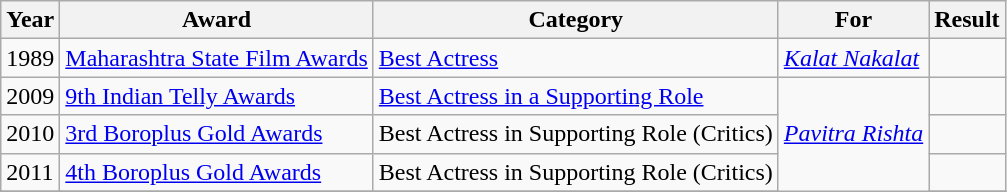<table class="wikitable">
<tr>
<th>Year</th>
<th>Award</th>
<th>Category</th>
<th>For</th>
<th>Result</th>
</tr>
<tr>
<td>1989</td>
<td><a href='#'>Maharashtra State Film Awards</a></td>
<td><a href='#'>Best Actress</a></td>
<td><em><a href='#'>Kalat Nakalat</a></em></td>
<td></td>
</tr>
<tr>
<td>2009</td>
<td><a href='#'>9th Indian Telly Awards</a></td>
<td><a href='#'>Best Actress in a Supporting Role</a></td>
<td rowspan="6"><em><a href='#'>Pavitra Rishta</a></em></td>
<td></td>
</tr>
<tr>
<td>2010</td>
<td><a href='#'>3rd Boroplus Gold Awards</a></td>
<td>Best Actress in Supporting Role (Critics)</td>
<td></td>
</tr>
<tr>
<td>2011</td>
<td><a href='#'>4th Boroplus Gold Awards</a></td>
<td>Best Actress in Supporting Role (Critics)</td>
<td></td>
</tr>
<tr>
</tr>
</table>
